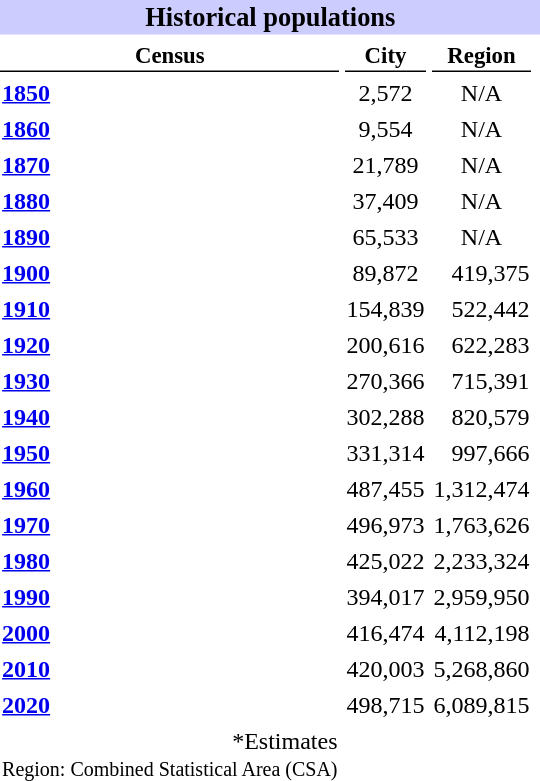<table class="toccolours" align="right" cellpadding="1" cellspacing="4" style="margin:0 0 1em 1em; clear:right; text-align:right">
<tr>
<th colspan="5" style="background-color:#ccccff; padding-right:3px; padding-left:3px; font-size:110%; text-align:center">Historical populations</th>
</tr>
<tr style="font-size:95%">
<th style="text-align:center; border-bottom:1px solid black">Census</th>
<th style="text-align:center; border-bottom:1px solid black">City</th>
<th style="text-align:center; border-bottom:1px solid black">Region</th>
</tr>
<tr>
<td style="text-align:left;"><strong><a href='#'>1850</a></strong></td>
<td style="text-align:center;">2,572</td>
<td style="text-align:center;">N/A</td>
</tr>
<tr>
<td style="text-align:left;"><strong><a href='#'>1860</a></strong></td>
<td style="text-align:center;">9,554</td>
<td style="text-align:center;">N/A</td>
</tr>
<tr>
<td style="text-align:left;"><strong><a href='#'>1870</a></strong></td>
<td style="text-align:center;">21,789</td>
<td style="text-align:center;">N/A</td>
</tr>
<tr>
<td style="text-align:left;"><strong><a href='#'>1880</a></strong></td>
<td style="text-align:center;">37,409</td>
<td style="text-align:center;">N/A</td>
</tr>
<tr>
<td style="text-align:left;"><strong><a href='#'>1890</a></strong></td>
<td style="text-align:center;">65,533</td>
<td style="text-align:center;">N/A</td>
</tr>
<tr>
<td style="text-align:left;"><strong><a href='#'>1900</a></strong></td>
<td style="text-align:center;">89,872</td>
<td>419,375</td>
</tr>
<tr>
<td style="text-align:left;"><strong><a href='#'>1910</a></strong></td>
<td style="text-align:center;">154,839</td>
<td>522,442</td>
</tr>
<tr>
<td style="text-align:left;"><strong><a href='#'>1920</a></strong></td>
<td style="text-align:center;">200,616</td>
<td>622,283</td>
</tr>
<tr>
<td style="text-align:left;"><strong><a href='#'>1930</a></strong></td>
<td style="text-align:center;">270,366</td>
<td>715,391</td>
</tr>
<tr>
<td style="text-align:left;"><strong><a href='#'>1940</a></strong></td>
<td style="text-align:center;">302,288</td>
<td>820,579</td>
</tr>
<tr>
<td style="text-align:left;"><strong><a href='#'>1950</a></strong></td>
<td style="text-align:center;">331,314</td>
<td>997,666</td>
</tr>
<tr>
<td style="text-align:left;"><strong><a href='#'>1960</a></strong></td>
<td style="text-align:center;">487,455</td>
<td>1,312,474</td>
</tr>
<tr>
<td style="text-align:left;"><strong><a href='#'>1970</a></strong></td>
<td style="text-align:center;">496,973</td>
<td>1,763,626</td>
</tr>
<tr>
<td style="text-align:left;"><strong><a href='#'>1980</a></strong></td>
<td style="text-align:center;">425,022</td>
<td>2,233,324</td>
</tr>
<tr>
<td style="text-align:left;"><strong><a href='#'>1990</a></strong></td>
<td style="text-align:center;">394,017</td>
<td>2,959,950</td>
</tr>
<tr>
<td style="text-align:left;"><strong><a href='#'>2000</a></strong></td>
<td style="text-align:center;">416,474</td>
<td>4,112,198</td>
</tr>
<tr>
<td style="text-align:left;"><strong><a href='#'>2010</a></strong></td>
<td style="text-align:center;">420,003</td>
<td>5,268,860</td>
</tr>
<tr>
<td style="text-align:left;"><strong><a href='#'>2020</a></strong></td>
<td style="text-align:center;">498,715</td>
<td>6,089,815</td>
<td><br><tr><td>  *Estimates<small><br>Region: Combined Statistical Area (CSA)</small><br></td></tr></td>
</tr>
</table>
